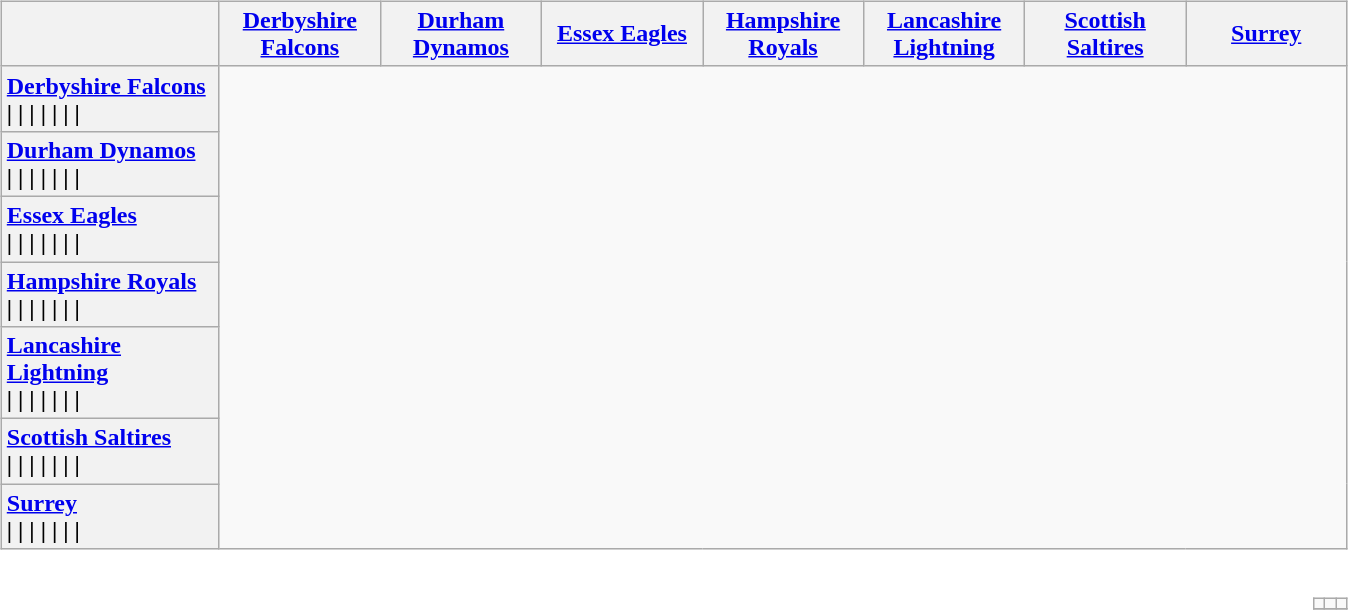<table style="padding:none;">
<tr>
<td colspan="3"><br><table class="wikitable" style="text-align:left;">
<tr>
<th width=138 style="text-align:center"></th>
<th width=100><a href='#'>Derbyshire Falcons</a></th>
<th width=100><a href='#'>Durham Dynamos</a></th>
<th width=100><a href='#'>Essex Eagles</a></th>
<th width=100><a href='#'>Hampshire Royals</a></th>
<th width=100><a href='#'>Lancashire Lightning</a></th>
<th width=100><a href='#'>Scottish Saltires</a></th>
<th width=100><a href='#'>Surrey</a></th>
</tr>
<tr>
<th style="text-align:left"><a href='#'>Derbyshire Falcons</a><br> | 
 | 
 | 
 | 
 | 
 | 
 | </th>
</tr>
<tr>
<th style="text-align:left"><a href='#'>Durham Dynamos</a><br> | 
 | 
 | 
 | 
 | 
 | 
 | </th>
</tr>
<tr>
<th style="text-align:left"><a href='#'>Essex Eagles</a><br> | 
 | 
 | 
 | 
 | 
 | 
 | </th>
</tr>
<tr>
<th style="text-align:left"><a href='#'>Hampshire Royals</a><br> | 
 | 
 | 
 | 
 | 
 | 
 | </th>
</tr>
<tr>
<th style="text-align:left"><a href='#'>Lancashire Lightning</a><br> | 
 | 
 | 
 | 
 | 
 | 
 | </th>
</tr>
<tr>
<th style="text-align:left"><a href='#'>Scottish Saltires</a><br> | 
 | 
 | 
 | 
 | 
 | 
 | </th>
</tr>
<tr>
<th style="text-align:left"><a href='#'>Surrey</a><br> | 
 | 
 | 
 | 
 | 
 | 
 | </th>
</tr>
</table>
<table class="wikitable" style="float:right">
<tr style="text-align: center">
<td></td>
<td></td>
<td></td>
</tr>
<tr>
</tr>
</table>
</td>
</tr>
</table>
